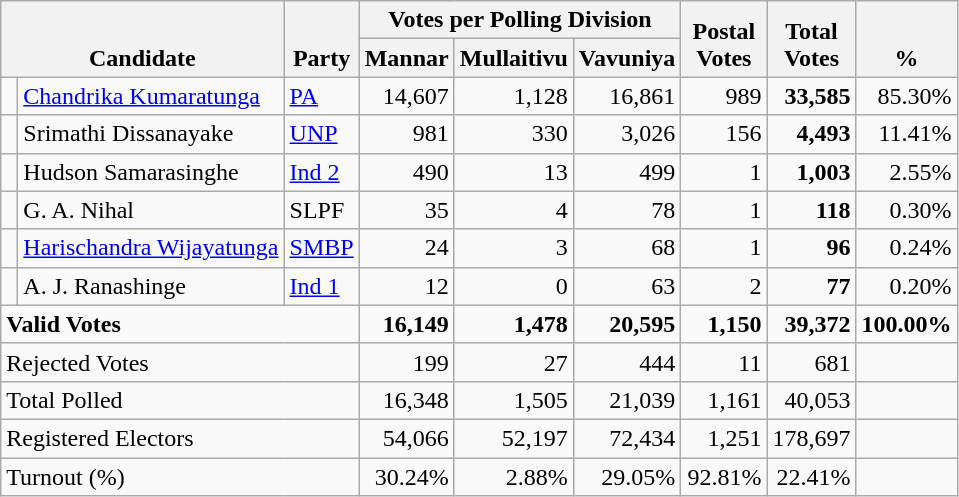<table class="wikitable" border="1" style="text-align:right;">
<tr>
<th align=left valign=bottom rowspan=2 colspan=2>Candidate</th>
<th align=left valign=bottom rowspan=2 width="40">Party</th>
<th colspan=3>Votes per Polling Division</th>
<th align=center valign=bottom rowspan=2 width="50">Postal<br>Votes</th>
<th align=center valign=bottom rowspan=2 width="50">Total Votes</th>
<th align=center valign=bottom rowspan=2 width="50">%</th>
</tr>
<tr>
<th align=center valign=bottom width="50">Mannar</th>
<th align=center valign=bottom width="50">Mullaitivu</th>
<th align=center valign=bottom width="50">Vavuniya</th>
</tr>
<tr>
<td bgcolor=> </td>
<td align=left><a href='#'>Chandrika Kumaratunga</a></td>
<td align=left><a href='#'>PA</a></td>
<td>14,607</td>
<td>1,128</td>
<td>16,861</td>
<td>989</td>
<td><strong>33,585</strong></td>
<td>85.30%</td>
</tr>
<tr>
<td bgcolor=> </td>
<td align=left>Srimathi Dissanayake</td>
<td align=left><a href='#'>UNP</a></td>
<td>981</td>
<td>330</td>
<td>3,026</td>
<td>156</td>
<td><strong>4,493</strong></td>
<td>11.41%</td>
</tr>
<tr>
<td bgcolor=> </td>
<td align=left>Hudson Samarasinghe</td>
<td align=left><a href='#'>Ind 2</a></td>
<td>490</td>
<td>13</td>
<td>499</td>
<td>1</td>
<td><strong>1,003</strong></td>
<td>2.55%</td>
</tr>
<tr>
<td bgcolor=> </td>
<td align=left>G. A. Nihal</td>
<td align=left>SLPF</td>
<td>35</td>
<td>4</td>
<td>78</td>
<td>1</td>
<td><strong>118</strong></td>
<td>0.30%</td>
</tr>
<tr>
<td bgcolor=> </td>
<td align=left><a href='#'>Harischandra Wijayatunga</a></td>
<td align=left><a href='#'>SMBP</a></td>
<td>24</td>
<td>3</td>
<td>68</td>
<td>1</td>
<td><strong>96</strong></td>
<td>0.24%</td>
</tr>
<tr>
<td bgcolor=> </td>
<td align=left>A. J. Ranashinge</td>
<td align=left><a href='#'>Ind 1</a></td>
<td>12</td>
<td>0</td>
<td>63</td>
<td>2</td>
<td><strong>77</strong></td>
<td>0.20%</td>
</tr>
<tr>
<td align=left colspan=3><strong>Valid Votes</strong></td>
<td><strong>16,149</strong></td>
<td><strong>1,478</strong></td>
<td><strong>20,595</strong></td>
<td><strong>1,150</strong></td>
<td><strong>39,372</strong></td>
<td><strong>100.00%</strong></td>
</tr>
<tr>
<td align=left colspan=3>Rejected Votes</td>
<td>199</td>
<td>27</td>
<td>444</td>
<td>11</td>
<td>681</td>
<td></td>
</tr>
<tr>
<td align=left colspan=3>Total Polled</td>
<td>16,348</td>
<td>1,505</td>
<td>21,039</td>
<td>1,161</td>
<td>40,053</td>
<td></td>
</tr>
<tr>
<td align=left colspan=3>Registered Electors</td>
<td>54,066</td>
<td>52,197</td>
<td>72,434</td>
<td>1,251</td>
<td>178,697</td>
<td></td>
</tr>
<tr>
<td align=left colspan=3>Turnout (%)</td>
<td>30.24%</td>
<td>2.88%</td>
<td>29.05%</td>
<td>92.81%</td>
<td>22.41%</td>
<td></td>
</tr>
</table>
